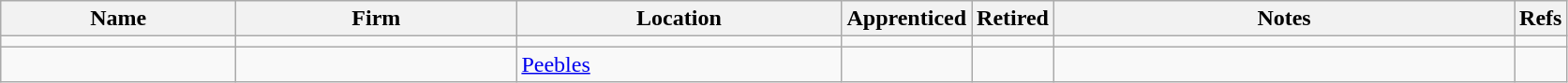<table class="sortable wikitable sort-under">
<tr>
<th style="width:10em;">Name</th>
<th style="width:12em;">Firm</th>
<th style="width:14em;">Location</th>
<th style="width:1.5em;">Apprenticed</th>
<th style="width:1.5em;">Retired</th>
<th style="width:20em;" class=unsortable>Notes</th>
<th style="width: 1em;" class=unsortable>Refs</th>
</tr>
<tr>
<td></td>
<td></td>
<td></td>
<td></td>
<td></td>
<td></td>
<td></td>
</tr>
<tr>
<td></td>
<td></td>
<td><a href='#'>Peebles</a></td>
<td></td>
<td></td>
<td></td>
<td></td>
</tr>
</table>
